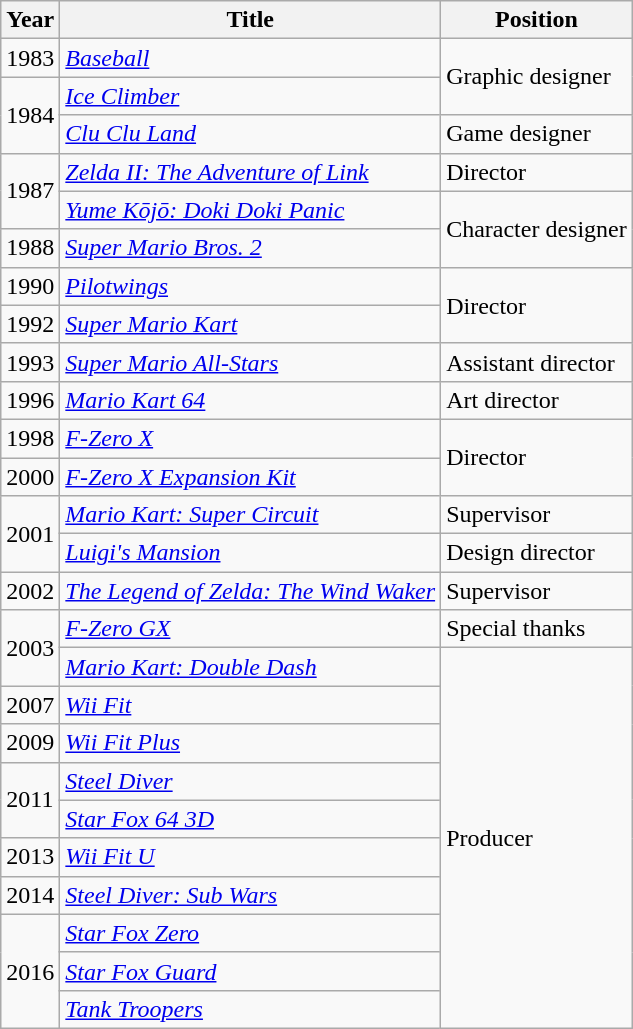<table class="wikitable sortable">
<tr>
<th>Year</th>
<th>Title</th>
<th>Position</th>
</tr>
<tr>
<td>1983</td>
<td><em><a href='#'>Baseball</a></em></td>
<td rowspan="2">Graphic designer</td>
</tr>
<tr>
<td rowspan="2">1984</td>
<td><em><a href='#'>Ice Climber</a></em></td>
</tr>
<tr>
<td><em><a href='#'>Clu Clu Land</a></em></td>
<td>Game designer</td>
</tr>
<tr>
<td rowspan="2">1987</td>
<td><em><a href='#'>Zelda II: The Adventure of Link</a></em></td>
<td>Director</td>
</tr>
<tr>
<td><em><a href='#'>Yume Kōjō: Doki Doki Panic</a></em></td>
<td rowspan="2">Character designer</td>
</tr>
<tr>
<td>1988</td>
<td><em><a href='#'>Super Mario Bros. 2</a></em></td>
</tr>
<tr>
<td>1990</td>
<td><em><a href='#'>Pilotwings</a></em></td>
<td rowspan="2">Director</td>
</tr>
<tr>
<td>1992</td>
<td><em><a href='#'>Super Mario Kart</a></em></td>
</tr>
<tr>
<td>1993</td>
<td><em><a href='#'>Super Mario All-Stars</a></em></td>
<td>Assistant director</td>
</tr>
<tr>
<td>1996</td>
<td><em><a href='#'>Mario Kart 64</a></em></td>
<td>Art director</td>
</tr>
<tr>
<td>1998</td>
<td><em><a href='#'>F-Zero X</a></em></td>
<td rowspan="2">Director</td>
</tr>
<tr>
<td>2000</td>
<td><em><a href='#'>F-Zero X Expansion Kit</a></em></td>
</tr>
<tr>
<td rowspan="2">2001</td>
<td><em><a href='#'>Mario Kart: Super Circuit</a></em></td>
<td>Supervisor</td>
</tr>
<tr>
<td><em><a href='#'>Luigi's Mansion</a></em></td>
<td>Design director</td>
</tr>
<tr>
<td>2002</td>
<td><em><a href='#'>The Legend of Zelda: The Wind Waker</a></em></td>
<td>Supervisor</td>
</tr>
<tr>
<td rowspan="2">2003</td>
<td><em><a href='#'>F-Zero GX</a></em></td>
<td>Special thanks</td>
</tr>
<tr>
<td><em><a href='#'>Mario Kart: Double Dash</a></em></td>
<td rowspan="10">Producer</td>
</tr>
<tr>
<td>2007</td>
<td><em><a href='#'>Wii Fit</a></em></td>
</tr>
<tr>
<td>2009</td>
<td><em><a href='#'>Wii Fit Plus</a></em></td>
</tr>
<tr>
<td rowspan="2">2011</td>
<td><em><a href='#'>Steel Diver</a></em></td>
</tr>
<tr>
<td><em><a href='#'>Star Fox 64 3D</a></em></td>
</tr>
<tr>
<td>2013</td>
<td><em><a href='#'>Wii Fit U</a></em></td>
</tr>
<tr>
<td>2014</td>
<td><em><a href='#'>Steel Diver: Sub Wars</a></em></td>
</tr>
<tr>
<td rowspan="3">2016</td>
<td><em><a href='#'>Star Fox Zero</a></em></td>
</tr>
<tr>
<td><em><a href='#'>Star Fox Guard</a></em></td>
</tr>
<tr>
<td><em><a href='#'>Tank Troopers</a></em></td>
</tr>
</table>
